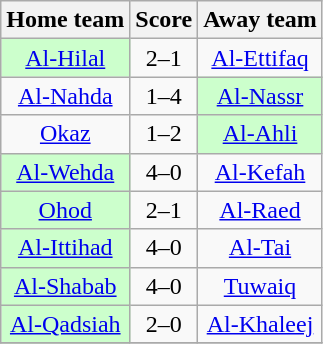<table class="wikitable" style="text-align: center">
<tr>
<th>Home team</th>
<th>Score</th>
<th>Away team</th>
</tr>
<tr>
<td bgcolor="ccffcc"><a href='#'>Al-Hilal</a></td>
<td>2–1 </td>
<td><a href='#'>Al-Ettifaq</a></td>
</tr>
<tr>
<td><a href='#'>Al-Nahda</a></td>
<td>1–4</td>
<td bgcolor="ccffcc"><a href='#'>Al-Nassr</a></td>
</tr>
<tr>
<td><a href='#'>Okaz</a></td>
<td>1–2</td>
<td bgcolor="ccffcc"><a href='#'>Al-Ahli</a></td>
</tr>
<tr>
<td bgcolor="ccffcc"><a href='#'>Al-Wehda</a></td>
<td>4–0</td>
<td><a href='#'>Al-Kefah</a></td>
</tr>
<tr>
<td bgcolor="ccffcc"><a href='#'>Ohod</a></td>
<td>2–1</td>
<td><a href='#'>Al-Raed</a></td>
</tr>
<tr>
<td bgcolor="ccffcc"><a href='#'>Al-Ittihad</a></td>
<td>4–0</td>
<td><a href='#'>Al-Tai</a></td>
</tr>
<tr>
<td bgcolor="ccffcc"><a href='#'>Al-Shabab</a></td>
<td>4–0</td>
<td><a href='#'>Tuwaiq</a></td>
</tr>
<tr>
<td bgcolor="ccffcc"><a href='#'>Al-Qadsiah</a></td>
<td>2–0</td>
<td><a href='#'>Al-Khaleej</a></td>
</tr>
<tr>
</tr>
</table>
